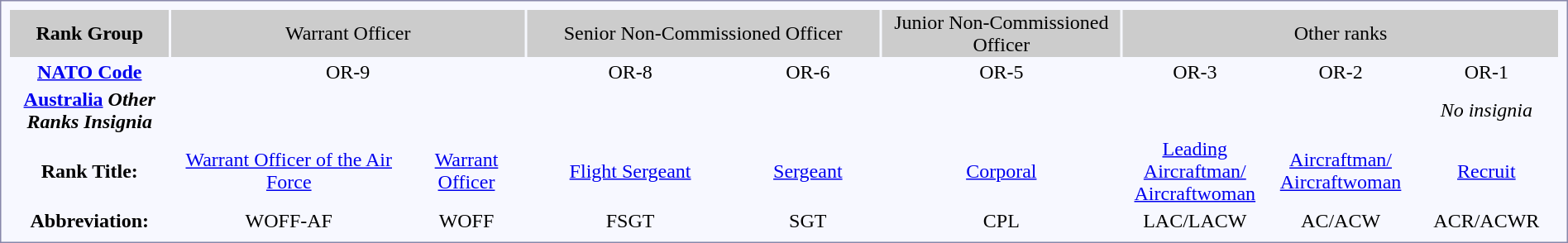<table style="border:1px solid #8888aa; background:#f7f8ff; text-align:center; padding:5px;">
<tr bgcolor=#CCCCCC>
<th colspan=1>Rank Group</th>
<td colspan="2"  width="22%">Warrant Officer</td>
<td colspan="2" width="22%">Senior Non-Commissioned Officer</td>
<td colspan="1">Junior Non-Commissioned Officer</td>
<td colspan="3">Other ranks</td>
</tr>
<tr>
<th Width=10%><a href='#'>NATO Code</a></th>
<td colspan="2">OR-9</td>
<td colspan="1">OR-8</td>
<td>OR-6</td>
<td Width=15%>OR-5</td>
<td Width=9%>OR-3</td>
<td Width=9%>OR-2</td>
<td Width=9%>OR-1</td>
</tr>
<tr>
<th> <a href='#'>Australia</a> <em>Other Ranks Insignia</em></th>
<td></td>
<td></td>
<td></td>
<td width="9%"></td>
<td></td>
<td></td>
<td></td>
<td width="9%"><em>No insignia</em></td>
</tr>
<tr>
<th>Rank Title:</th>
<td><a href='#'>Warrant Officer of the Air Force</a></td>
<td colspan=1><a href='#'>Warrant Officer</a></td>
<td colspan=1><a href='#'>Flight Sergeant</a></td>
<td><a href='#'>Sergeant</a></td>
<td><a href='#'>Corporal</a></td>
<td><a href='#'>Leading Aircraftman/<br>Aircraftwoman</a></td>
<td colspan=1><a href='#'>Aircraftman/<br>Aircraftwoman</a></td>
<td><a href='#'>Recruit</a></td>
</tr>
<tr>
<th>Abbreviation:</th>
<td colspan=1>WOFF-AF</td>
<td colspan=1>WOFF</td>
<td colspan=1>FSGT</td>
<td>SGT</td>
<td>CPL</td>
<td>LAC/LACW</td>
<td colspan=1>AC/ACW</td>
<td>ACR/ACWR</td>
</tr>
</table>
